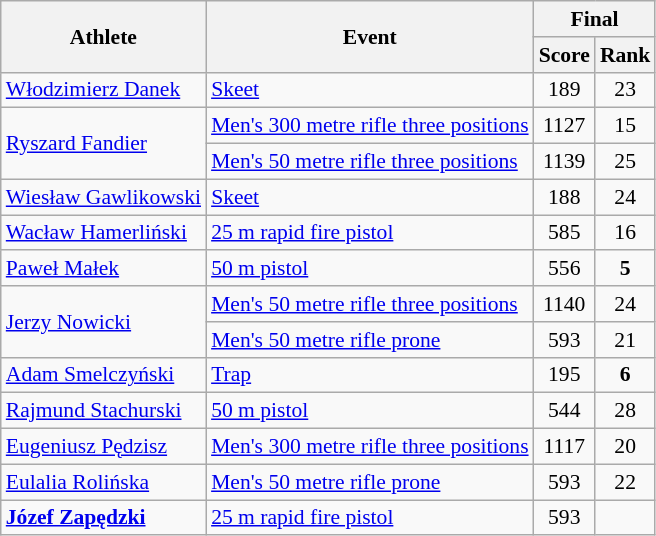<table class="wikitable" style="font-size:90%">
<tr>
<th rowspan="2">Athlete</th>
<th rowspan="2">Event</th>
<th colspan="2">Final</th>
</tr>
<tr>
<th>Score</th>
<th>Rank</th>
</tr>
<tr>
<td><a href='#'>Włodzimierz Danek</a></td>
<td><a href='#'>Skeet</a></td>
<td align="center">189</td>
<td align="center">23</td>
</tr>
<tr>
<td rowspan=2><a href='#'>Ryszard Fandier</a></td>
<td><a href='#'>Men's 300 metre rifle three positions</a></td>
<td align="center">1127</td>
<td align="center">15</td>
</tr>
<tr>
<td><a href='#'>Men's 50 metre rifle three positions</a></td>
<td align="center">1139</td>
<td align="center">25</td>
</tr>
<tr>
<td><a href='#'>Wiesław Gawlikowski</a></td>
<td><a href='#'>Skeet</a></td>
<td align="center">188</td>
<td align="center">24</td>
</tr>
<tr>
<td><a href='#'>Wacław Hamerliński</a></td>
<td><a href='#'>25 m rapid fire pistol</a></td>
<td align="center">585</td>
<td align="center">16</td>
</tr>
<tr>
<td rowspan=1><a href='#'>Paweł Małek</a></td>
<td><a href='#'>50 m pistol</a></td>
<td align="center">556</td>
<td align="center"><strong>5</strong></td>
</tr>
<tr>
<td rowspan=2><a href='#'>Jerzy Nowicki</a></td>
<td><a href='#'>Men's 50 metre rifle three positions</a></td>
<td align="center">1140</td>
<td align="center">24</td>
</tr>
<tr>
<td><a href='#'>Men's 50 metre rifle prone</a></td>
<td align="center">593</td>
<td align="center">21</td>
</tr>
<tr>
<td><a href='#'>Adam Smelczyński</a></td>
<td><a href='#'>Trap</a></td>
<td align="center">195</td>
<td align="center"><strong>6</strong></td>
</tr>
<tr>
<td rowspan=1><a href='#'>Rajmund Stachurski</a></td>
<td><a href='#'>50 m pistol</a></td>
<td align="center">544</td>
<td align="center">28</td>
</tr>
<tr>
<td rowspan=1><a href='#'>Eugeniusz Pędzisz</a></td>
<td><a href='#'>Men's 300 metre rifle three positions</a></td>
<td align="center">1117</td>
<td align="center">20</td>
</tr>
<tr>
<td rowspan=1><a href='#'>Eulalia Rolińska</a></td>
<td><a href='#'>Men's 50 metre rifle prone</a></td>
<td align="center">593</td>
<td align="center">22</td>
</tr>
<tr>
<td><strong><a href='#'>Józef Zapędzki</a></strong></td>
<td><a href='#'>25 m rapid fire pistol</a></td>
<td align="center">593</td>
<td align="center"></td>
</tr>
</table>
